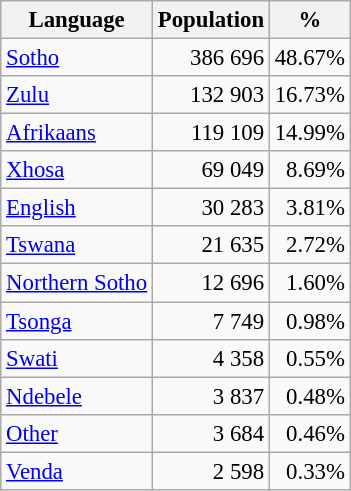<table class="wikitable" style="font-size: 95%; text-align: right">
<tr>
<th>Language</th>
<th>Population</th>
<th>%</th>
</tr>
<tr>
<td align=left><a href='#'>Sotho</a></td>
<td>386 696</td>
<td>48.67%</td>
</tr>
<tr>
<td align=left><a href='#'>Zulu</a></td>
<td>132 903</td>
<td>16.73%</td>
</tr>
<tr>
<td align=left><a href='#'>Afrikaans</a></td>
<td>119 109</td>
<td>14.99%</td>
</tr>
<tr>
<td align=left><a href='#'>Xhosa</a></td>
<td>69 049</td>
<td>8.69%</td>
</tr>
<tr>
<td align=left><a href='#'>English</a></td>
<td>30 283</td>
<td>3.81%</td>
</tr>
<tr>
<td align=left><a href='#'>Tswana</a></td>
<td>21 635</td>
<td>2.72%</td>
</tr>
<tr>
<td align=left><a href='#'>Northern Sotho</a></td>
<td>12 696</td>
<td>1.60%</td>
</tr>
<tr>
<td align=left><a href='#'>Tsonga</a></td>
<td>7 749</td>
<td>0.98%</td>
</tr>
<tr>
<td align=left><a href='#'>Swati</a></td>
<td>4 358</td>
<td>0.55%</td>
</tr>
<tr>
<td align=left><a href='#'>Ndebele</a></td>
<td>3 837</td>
<td>0.48%</td>
</tr>
<tr>
<td align=left><a href='#'>Other</a></td>
<td>3 684</td>
<td>0.46%</td>
</tr>
<tr>
<td align=left><a href='#'>Venda</a></td>
<td>2 598</td>
<td>0.33%</td>
</tr>
</table>
